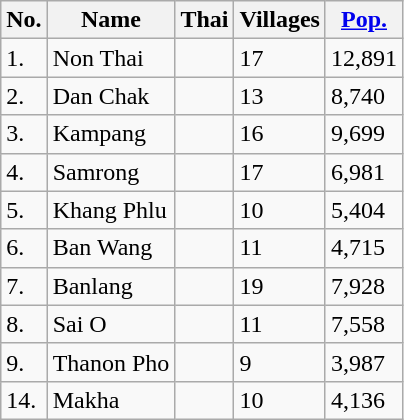<table class="wikitable sortable">
<tr>
<th>No.</th>
<th>Name</th>
<th>Thai</th>
<th>Villages</th>
<th><a href='#'>Pop.</a></th>
</tr>
<tr>
<td>1.</td>
<td>Non Thai</td>
<td></td>
<td>17</td>
<td>12,891</td>
</tr>
<tr>
<td>2.</td>
<td>Dan Chak</td>
<td></td>
<td>13</td>
<td>8,740</td>
</tr>
<tr>
<td>3.</td>
<td>Kampang</td>
<td></td>
<td>16</td>
<td>9,699</td>
</tr>
<tr>
<td>4.</td>
<td>Samrong</td>
<td></td>
<td>17</td>
<td>6,981</td>
</tr>
<tr>
<td>5.</td>
<td>Khang Phlu</td>
<td></td>
<td>10</td>
<td>5,404</td>
</tr>
<tr>
<td>6.</td>
<td>Ban Wang</td>
<td></td>
<td>11</td>
<td>4,715</td>
</tr>
<tr>
<td>7.</td>
<td>Banlang</td>
<td></td>
<td>19</td>
<td>7,928</td>
</tr>
<tr>
<td>8.</td>
<td>Sai O</td>
<td></td>
<td>11</td>
<td>7,558</td>
</tr>
<tr>
<td>9.</td>
<td>Thanon Pho</td>
<td></td>
<td>9</td>
<td>3,987</td>
</tr>
<tr>
<td>14.</td>
<td>Makha</td>
<td></td>
<td>10</td>
<td>4,136</td>
</tr>
</table>
